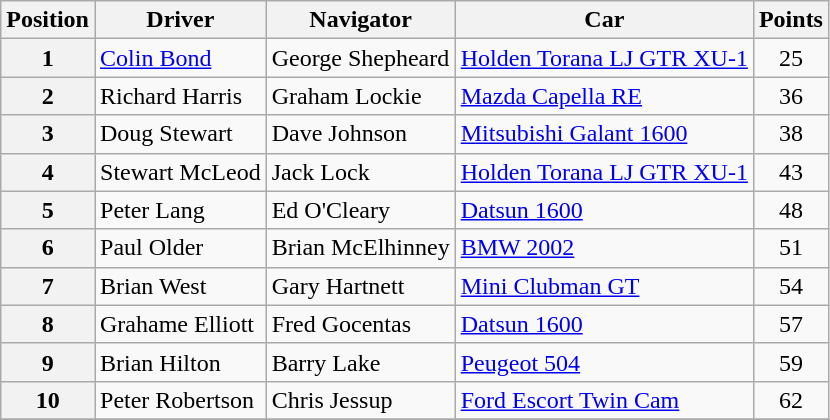<table class="wikitable" border="1">
<tr>
<th>Position</th>
<th>Driver</th>
<th>Navigator</th>
<th>Car</th>
<th>Points</th>
</tr>
<tr>
<th>1</th>
<td><a href='#'>Colin Bond</a></td>
<td>George Shepheard</td>
<td><a href='#'>Holden Torana LJ GTR XU-1</a></td>
<td align="center">25</td>
</tr>
<tr>
<th>2</th>
<td>Richard Harris</td>
<td>Graham Lockie</td>
<td><a href='#'>Mazda Capella RE</a></td>
<td align="center">36</td>
</tr>
<tr>
<th>3</th>
<td>Doug Stewart</td>
<td>Dave Johnson</td>
<td><a href='#'>Mitsubishi Galant 1600</a></td>
<td align="center">38</td>
</tr>
<tr>
<th>4</th>
<td>Stewart McLeod</td>
<td>Jack Lock</td>
<td><a href='#'>Holden Torana LJ GTR XU-1</a></td>
<td align="center">43</td>
</tr>
<tr>
<th>5</th>
<td>Peter Lang</td>
<td>Ed O'Cleary</td>
<td><a href='#'>Datsun 1600</a></td>
<td align="center">48</td>
</tr>
<tr>
<th>6</th>
<td>Paul Older</td>
<td>Brian McElhinney</td>
<td><a href='#'>BMW 2002</a></td>
<td align="center">51</td>
</tr>
<tr>
<th>7</th>
<td>Brian West</td>
<td>Gary Hartnett</td>
<td><a href='#'>Mini Clubman GT</a></td>
<td align="center">54</td>
</tr>
<tr>
<th>8</th>
<td>Grahame Elliott</td>
<td>Fred Gocentas</td>
<td><a href='#'>Datsun 1600</a></td>
<td align="center">57</td>
</tr>
<tr>
<th>9</th>
<td>Brian Hilton</td>
<td>Barry Lake</td>
<td><a href='#'>Peugeot 504</a></td>
<td align="center">59</td>
</tr>
<tr>
<th>10</th>
<td>Peter Robertson</td>
<td>Chris Jessup</td>
<td><a href='#'>Ford Escort Twin Cam</a></td>
<td align="center">62</td>
</tr>
<tr>
</tr>
</table>
